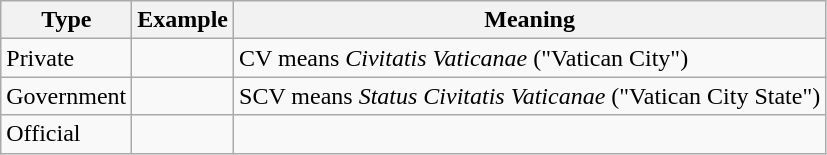<table class="wikitable" border=1>
<tr>
<th>Type</th>
<th>Example</th>
<th>Meaning</th>
</tr>
<tr>
<td>Private</td>
<td><br></td>
<td>CV means <em>Civitatis Vaticanae</em> ("Vatican City")</td>
</tr>
<tr>
<td>Government</td>
<td><br></td>
<td>SCV means <em>Status Civitatis Vaticanae</em> ("Vatican City State")</td>
</tr>
<tr>
<td>Official</td>
<td><br></td>
<td></td>
</tr>
</table>
